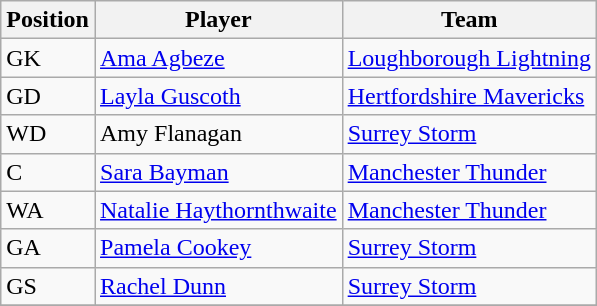<table class="wikitable collapsible">
<tr>
<th>Position</th>
<th>Player</th>
<th>Team</th>
</tr>
<tr>
<td>GK</td>
<td> <a href='#'>Ama Agbeze</a></td>
<td><a href='#'>Loughborough Lightning</a></td>
</tr>
<tr>
<td>GD</td>
<td> <a href='#'>Layla Guscoth</a></td>
<td><a href='#'>Hertfordshire Mavericks</a></td>
</tr>
<tr>
<td>WD</td>
<td> Amy Flanagan</td>
<td><a href='#'>Surrey Storm</a></td>
</tr>
<tr>
<td>C</td>
<td> <a href='#'>Sara Bayman</a></td>
<td><a href='#'>Manchester Thunder</a></td>
</tr>
<tr>
<td>WA</td>
<td> <a href='#'>Natalie Haythornthwaite</a></td>
<td><a href='#'>Manchester Thunder</a></td>
</tr>
<tr>
<td>GA</td>
<td> <a href='#'>Pamela Cookey</a></td>
<td><a href='#'>Surrey Storm</a></td>
</tr>
<tr>
<td>GS</td>
<td> <a href='#'>Rachel Dunn</a></td>
<td><a href='#'>Surrey Storm</a></td>
</tr>
<tr>
</tr>
</table>
